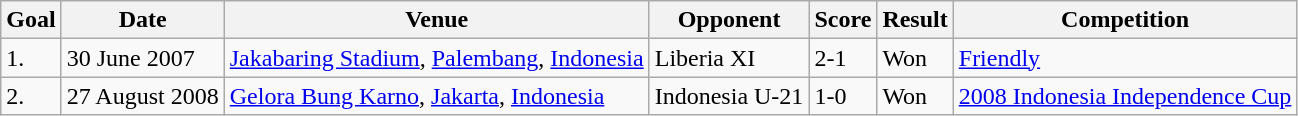<table class="wikitable">
<tr>
<th>Goal</th>
<th>Date</th>
<th>Venue</th>
<th>Opponent</th>
<th>Score</th>
<th>Result</th>
<th>Competition</th>
</tr>
<tr>
<td>1.</td>
<td>30 June 2007</td>
<td><a href='#'>Jakabaring Stadium</a>, <a href='#'>Palembang</a>, <a href='#'>Indonesia</a></td>
<td> Liberia XI</td>
<td>2-1</td>
<td>Won</td>
<td><a href='#'>Friendly</a></td>
</tr>
<tr>
<td>2.</td>
<td>27 August 2008</td>
<td><a href='#'>Gelora Bung Karno</a>, <a href='#'>Jakarta</a>, <a href='#'>Indonesia</a></td>
<td> Indonesia U-21</td>
<td>1-0</td>
<td>Won</td>
<td><a href='#'>2008 Indonesia Independence Cup</a></td>
</tr>
</table>
